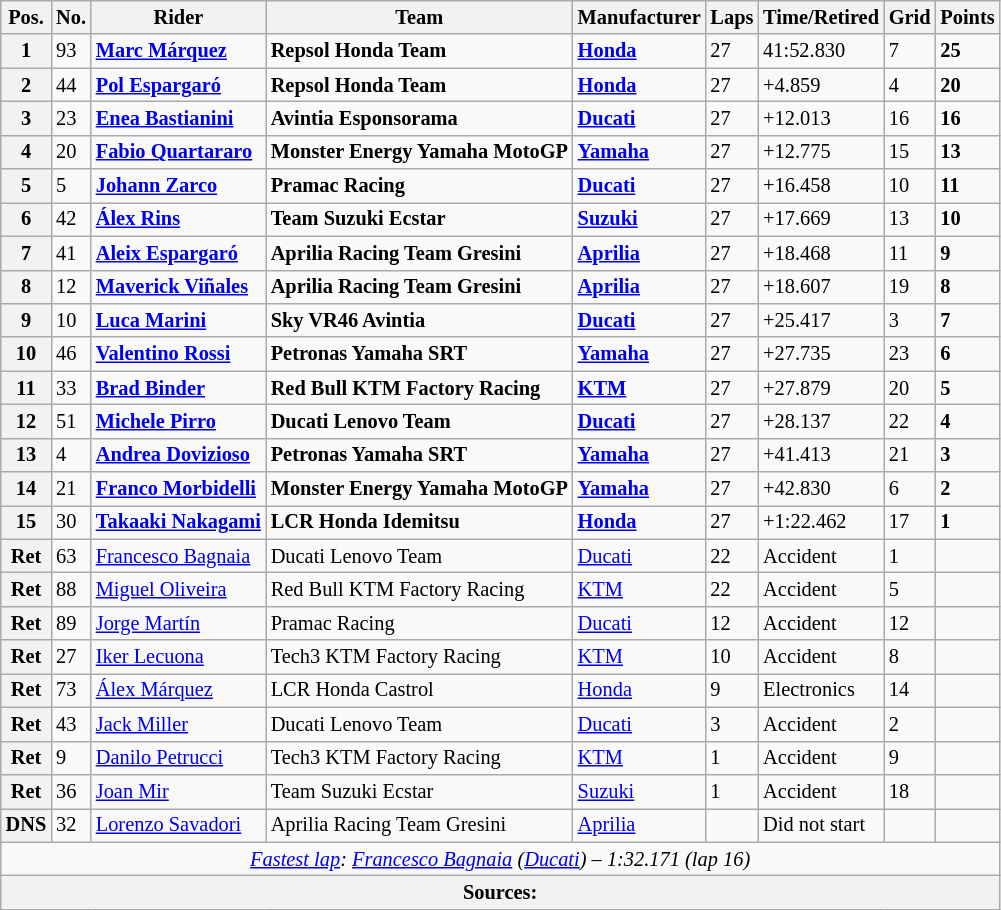<table class="wikitable" style="font-size: 85%;">
<tr>
<th>Pos.</th>
<th>No.</th>
<th>Rider</th>
<th>Team</th>
<th>Manufacturer</th>
<th>Laps</th>
<th>Time/Retired</th>
<th>Grid</th>
<th>Points</th>
</tr>
<tr>
<th>1</th>
<td>93</td>
<td> <strong><a href='#'>Marc Márquez</a></strong></td>
<td><strong>Repsol Honda Team</strong></td>
<td><strong><a href='#'>Honda</a></strong></td>
<td>27</td>
<td>41:52.830</td>
<td>7</td>
<td><strong>25</strong></td>
</tr>
<tr>
<th>2</th>
<td>44</td>
<td> <strong><a href='#'>Pol Espargaró</a></strong></td>
<td><strong>Repsol Honda Team</strong></td>
<td><strong><a href='#'>Honda</a></strong></td>
<td>27</td>
<td>+4.859</td>
<td>4</td>
<td><strong>20</strong></td>
</tr>
<tr>
<th>3</th>
<td>23</td>
<td> <strong><a href='#'>Enea Bastianini</a></strong></td>
<td><strong>Avintia Esponsorama</strong></td>
<td><strong><a href='#'>Ducati</a></strong></td>
<td>27</td>
<td>+12.013</td>
<td>16</td>
<td><strong>16</strong></td>
</tr>
<tr>
<th>4</th>
<td>20</td>
<td> <strong><a href='#'>Fabio Quartararo</a></strong></td>
<td><strong>Monster Energy Yamaha MotoGP</strong></td>
<td><strong><a href='#'>Yamaha</a></strong></td>
<td>27</td>
<td>+12.775</td>
<td>15</td>
<td><strong>13</strong></td>
</tr>
<tr>
<th>5</th>
<td>5</td>
<td> <strong><a href='#'>Johann Zarco</a></strong></td>
<td><strong>Pramac Racing</strong></td>
<td><strong><a href='#'>Ducati</a></strong></td>
<td>27</td>
<td>+16.458</td>
<td>10</td>
<td><strong>11</strong></td>
</tr>
<tr>
<th>6</th>
<td>42</td>
<td> <strong><a href='#'>Álex Rins</a></strong></td>
<td><strong>Team Suzuki Ecstar</strong></td>
<td><strong><a href='#'>Suzuki</a></strong></td>
<td>27</td>
<td>+17.669</td>
<td>13</td>
<td><strong>10</strong></td>
</tr>
<tr>
<th>7</th>
<td>41</td>
<td> <strong><a href='#'>Aleix Espargaró</a></strong></td>
<td><strong>Aprilia Racing Team Gresini</strong></td>
<td><strong><a href='#'>Aprilia</a></strong></td>
<td>27</td>
<td>+18.468</td>
<td>11</td>
<td><strong>9</strong></td>
</tr>
<tr>
<th>8</th>
<td>12</td>
<td> <strong><a href='#'>Maverick Viñales</a></strong></td>
<td><strong>Aprilia Racing Team Gresini</strong></td>
<td><strong><a href='#'>Aprilia</a></strong></td>
<td>27</td>
<td>+18.607</td>
<td>19</td>
<td><strong>8</strong></td>
</tr>
<tr>
<th>9</th>
<td>10</td>
<td> <strong><a href='#'>Luca Marini</a></strong></td>
<td><strong>Sky VR46 Avintia</strong></td>
<td><strong><a href='#'>Ducati</a></strong></td>
<td>27</td>
<td>+25.417</td>
<td>3</td>
<td><strong>7</strong></td>
</tr>
<tr>
<th>10</th>
<td>46</td>
<td> <strong><a href='#'>Valentino Rossi</a></strong></td>
<td><strong>Petronas Yamaha SRT</strong></td>
<td><strong><a href='#'>Yamaha</a></strong></td>
<td>27</td>
<td>+27.735</td>
<td>23</td>
<td><strong>6</strong></td>
</tr>
<tr>
<th>11</th>
<td>33</td>
<td> <strong><a href='#'>Brad Binder</a></strong></td>
<td><strong>Red Bull KTM Factory Racing</strong></td>
<td><strong><a href='#'>KTM</a></strong></td>
<td>27</td>
<td>+27.879</td>
<td>20</td>
<td><strong>5</strong></td>
</tr>
<tr>
<th>12</th>
<td>51</td>
<td> <strong><a href='#'>Michele Pirro</a></strong></td>
<td><strong>Ducati Lenovo Team</strong></td>
<td><strong><a href='#'>Ducati</a></strong></td>
<td>27</td>
<td>+28.137</td>
<td>22</td>
<td><strong>4</strong></td>
</tr>
<tr>
<th>13</th>
<td>4</td>
<td> <strong><a href='#'>Andrea Dovizioso</a></strong></td>
<td><strong>Petronas Yamaha SRT</strong></td>
<td><strong><a href='#'>Yamaha</a></strong></td>
<td>27</td>
<td>+41.413</td>
<td>21</td>
<td><strong>3</strong></td>
</tr>
<tr>
<th>14</th>
<td>21</td>
<td> <strong><a href='#'>Franco Morbidelli</a></strong></td>
<td><strong>Monster Energy Yamaha MotoGP</strong></td>
<td><strong><a href='#'>Yamaha</a></strong></td>
<td>27</td>
<td>+42.830</td>
<td>6</td>
<td><strong>2</strong></td>
</tr>
<tr>
<th>15</th>
<td>30</td>
<td> <strong><a href='#'>Takaaki Nakagami</a></strong></td>
<td><strong>LCR Honda Idemitsu</strong></td>
<td><strong><a href='#'>Honda</a></strong></td>
<td>27</td>
<td>+1:22.462</td>
<td>17</td>
<td><strong>1</strong></td>
</tr>
<tr>
<th>Ret</th>
<td>63</td>
<td> <a href='#'>Francesco Bagnaia</a></td>
<td>Ducati Lenovo Team</td>
<td><a href='#'>Ducati</a></td>
<td>22</td>
<td>Accident</td>
<td>1</td>
<td></td>
</tr>
<tr>
<th>Ret</th>
<td>88</td>
<td> <a href='#'>Miguel Oliveira</a></td>
<td>Red Bull KTM Factory Racing</td>
<td><a href='#'>KTM</a></td>
<td>22</td>
<td>Accident</td>
<td>5</td>
<td></td>
</tr>
<tr>
<th>Ret</th>
<td>89</td>
<td> <a href='#'>Jorge Martín</a></td>
<td>Pramac Racing</td>
<td><a href='#'>Ducati</a></td>
<td>12</td>
<td>Accident</td>
<td>12</td>
<td></td>
</tr>
<tr>
<th>Ret</th>
<td>27</td>
<td> <a href='#'>Iker Lecuona</a></td>
<td>Tech3 KTM Factory Racing</td>
<td><a href='#'>KTM</a></td>
<td>10</td>
<td>Accident</td>
<td>8</td>
<td></td>
</tr>
<tr>
<th>Ret</th>
<td>73</td>
<td> <a href='#'>Álex Márquez</a></td>
<td>LCR Honda Castrol</td>
<td><a href='#'>Honda</a></td>
<td>9</td>
<td>Electronics</td>
<td>14</td>
<td></td>
</tr>
<tr>
<th>Ret</th>
<td>43</td>
<td> <a href='#'>Jack Miller</a></td>
<td>Ducati Lenovo Team</td>
<td><a href='#'>Ducati</a></td>
<td>3</td>
<td>Accident</td>
<td>2</td>
<td></td>
</tr>
<tr>
<th>Ret</th>
<td>9</td>
<td> <a href='#'>Danilo Petrucci</a></td>
<td>Tech3 KTM Factory Racing</td>
<td><a href='#'>KTM</a></td>
<td>1</td>
<td>Accident</td>
<td>9</td>
<td></td>
</tr>
<tr>
<th>Ret</th>
<td>36</td>
<td> <a href='#'>Joan Mir</a></td>
<td>Team Suzuki Ecstar</td>
<td><a href='#'>Suzuki</a></td>
<td>1</td>
<td>Accident</td>
<td>18</td>
<td></td>
</tr>
<tr>
<th>DNS</th>
<td>32</td>
<td> <a href='#'>Lorenzo Savadori</a></td>
<td>Aprilia Racing Team Gresini</td>
<td><a href='#'>Aprilia</a></td>
<td></td>
<td>Did not start</td>
<td></td>
<td></td>
</tr>
<tr class="sortbottom">
<td colspan="9" style="text-align:center"><em><a href='#'>Fastest lap</a>:  <a href='#'>Francesco Bagnaia</a> (<a href='#'>Ducati</a>) – 1:32.171 (lap 16)</em></td>
</tr>
<tr>
<th colspan=9>Sources:</th>
</tr>
</table>
